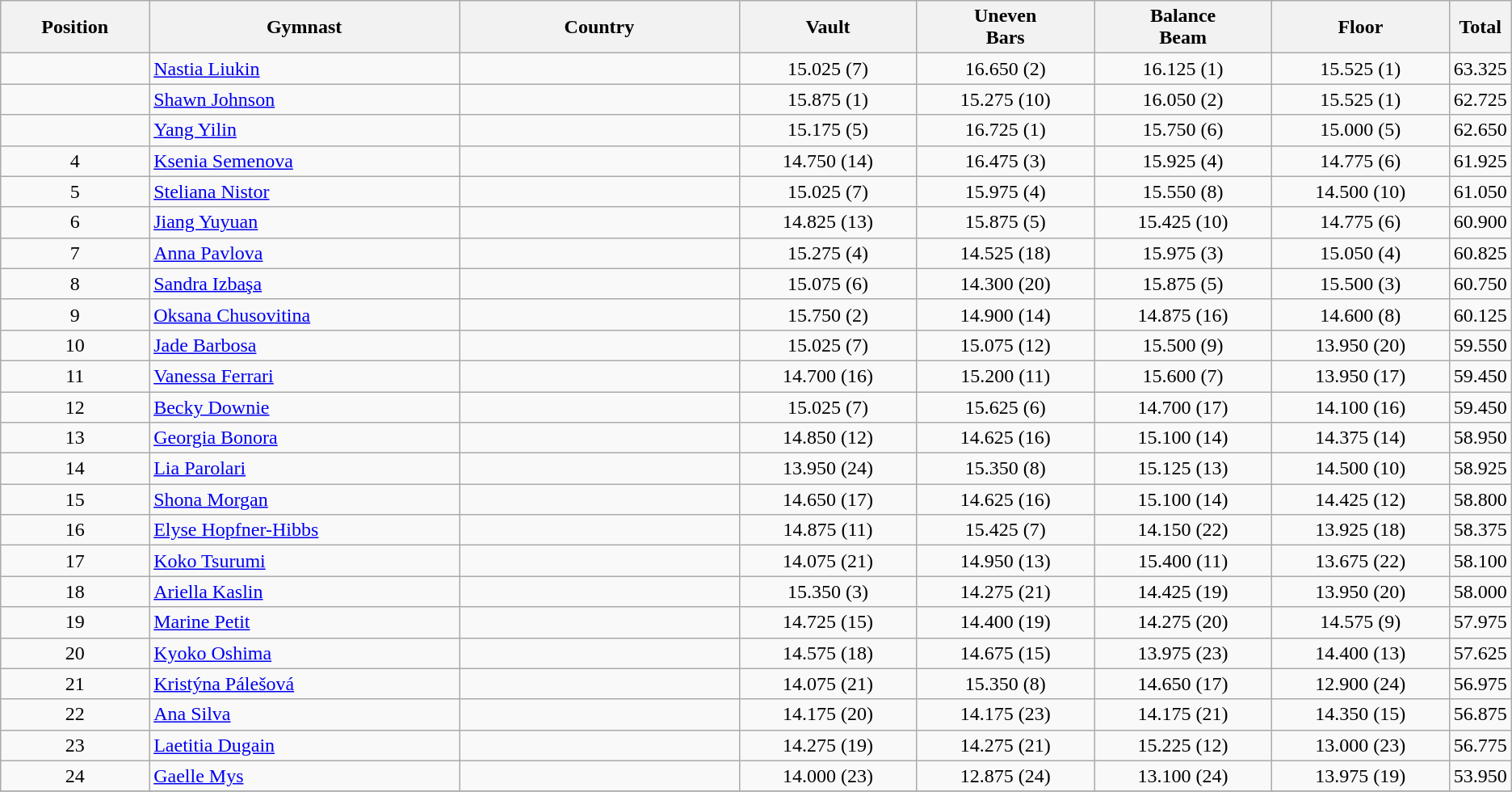<table class="wikitable sortable" style="text-align:center; ">
<tr>
<th width="10%">Position</th>
<th width="21%">Gymnast</th>
<th width="19%">Country</th>
<th width="12%">Vault</th>
<th width="12%">Uneven<br>Bars</th>
<th width="12%">Balance<br>Beam</th>
<th width="12%">Floor</th>
<th width="12%">Total</th>
</tr>
<tr>
<td></td>
<td align=left><a href='#'>Nastia Liukin</a></td>
<td align=left></td>
<td>15.025 (7)</td>
<td>16.650 (2)</td>
<td>16.125 (1)</td>
<td>15.525 (1)</td>
<td>63.325</td>
</tr>
<tr>
<td></td>
<td align=left><a href='#'>Shawn Johnson</a></td>
<td align=left></td>
<td>15.875 (1)</td>
<td>15.275 (10)</td>
<td>16.050 (2)</td>
<td>15.525 (1)</td>
<td>62.725</td>
</tr>
<tr>
<td></td>
<td align=left><a href='#'>Yang Yilin</a></td>
<td align=left></td>
<td>15.175 (5)</td>
<td>16.725 (1)</td>
<td>15.750 (6)</td>
<td>15.000 (5)</td>
<td>62.650</td>
</tr>
<tr>
<td>4</td>
<td align=left><a href='#'>Ksenia Semenova</a></td>
<td align=left></td>
<td>14.750 (14)</td>
<td>16.475 (3)</td>
<td>15.925 (4)</td>
<td>14.775 (6)</td>
<td>61.925</td>
</tr>
<tr>
<td>5</td>
<td align=left><a href='#'>Steliana Nistor</a></td>
<td align=left></td>
<td>15.025 (7)</td>
<td>15.975 (4)</td>
<td>15.550 (8)</td>
<td>14.500 (10)</td>
<td>61.050</td>
</tr>
<tr>
<td>6</td>
<td align=left><a href='#'>Jiang Yuyuan</a></td>
<td align=left></td>
<td>14.825 (13)</td>
<td>15.875 (5)</td>
<td>15.425 (10)</td>
<td>14.775 (6)</td>
<td>60.900</td>
</tr>
<tr>
<td>7</td>
<td align=left><a href='#'>Anna Pavlova</a></td>
<td align=left></td>
<td>15.275 (4)</td>
<td>14.525 (18)</td>
<td>15.975 (3)</td>
<td>15.050 (4)</td>
<td>60.825</td>
</tr>
<tr>
<td>8</td>
<td align=left><a href='#'>Sandra Izbaşa</a></td>
<td align=left></td>
<td>15.075 (6)</td>
<td>14.300 (20)</td>
<td>15.875 (5)</td>
<td>15.500 (3)</td>
<td>60.750</td>
</tr>
<tr>
<td>9</td>
<td align=left><a href='#'>Oksana Chusovitina</a></td>
<td align=left></td>
<td>15.750 (2)</td>
<td>14.900 (14)</td>
<td>14.875 (16)</td>
<td>14.600 (8)</td>
<td>60.125</td>
</tr>
<tr>
<td>10</td>
<td align=left><a href='#'>Jade Barbosa</a></td>
<td align=left></td>
<td>15.025 (7)</td>
<td>15.075 (12)</td>
<td>15.500 (9)</td>
<td>13.950 (20)</td>
<td>59.550</td>
</tr>
<tr>
<td>11</td>
<td align=left><a href='#'>Vanessa Ferrari</a></td>
<td align=left></td>
<td>14.700 (16)</td>
<td>15.200 (11)</td>
<td>15.600 (7)</td>
<td>13.950 (17)</td>
<td>59.450</td>
</tr>
<tr>
<td>12</td>
<td align=left><a href='#'>Becky Downie</a></td>
<td align=left></td>
<td>15.025 (7)</td>
<td>15.625 (6)</td>
<td>14.700 (17)</td>
<td>14.100 (16)</td>
<td>59.450</td>
</tr>
<tr>
<td>13</td>
<td align=left><a href='#'>Georgia Bonora</a></td>
<td align=left></td>
<td>14.850 (12)</td>
<td>14.625 (16)</td>
<td>15.100 (14)</td>
<td>14.375 (14)</td>
<td>58.950</td>
</tr>
<tr>
<td>14</td>
<td align=left><a href='#'>Lia Parolari</a></td>
<td align=left></td>
<td>13.950 (24)</td>
<td>15.350 (8)</td>
<td>15.125 (13)</td>
<td>14.500 (10)</td>
<td>58.925</td>
</tr>
<tr>
<td>15</td>
<td align=left><a href='#'>Shona Morgan</a></td>
<td align=left></td>
<td>14.650 (17)</td>
<td>14.625 (16)</td>
<td>15.100 (14)</td>
<td>14.425 (12)</td>
<td>58.800</td>
</tr>
<tr>
<td>16</td>
<td align=left><a href='#'>Elyse Hopfner-Hibbs</a></td>
<td align=left></td>
<td>14.875 (11)</td>
<td>15.425 (7)</td>
<td>14.150 (22)</td>
<td>13.925 (18)</td>
<td>58.375</td>
</tr>
<tr>
<td>17</td>
<td align=left><a href='#'>Koko Tsurumi</a></td>
<td align=left></td>
<td>14.075 (21)</td>
<td>14.950 (13)</td>
<td>15.400 (11)</td>
<td>13.675 (22)</td>
<td>58.100</td>
</tr>
<tr>
<td>18</td>
<td align=left><a href='#'>Ariella Kaslin</a></td>
<td align=left></td>
<td>15.350 (3)</td>
<td>14.275 (21)</td>
<td>14.425 (19)</td>
<td>13.950 (20)</td>
<td>58.000</td>
</tr>
<tr>
<td>19</td>
<td align=left><a href='#'>Marine Petit</a></td>
<td align=left></td>
<td>14.725 (15)</td>
<td>14.400 (19)</td>
<td>14.275 (20)</td>
<td>14.575 (9)</td>
<td>57.975</td>
</tr>
<tr>
<td>20</td>
<td align=left><a href='#'>Kyoko Oshima</a></td>
<td align=left></td>
<td>14.575 (18)</td>
<td>14.675 (15)</td>
<td>13.975 (23)</td>
<td>14.400 (13)</td>
<td>57.625</td>
</tr>
<tr>
<td>21</td>
<td align=left><a href='#'>Kristýna Pálešová</a></td>
<td align=left></td>
<td>14.075 (21)</td>
<td>15.350 (8)</td>
<td>14.650 (17)</td>
<td>12.900 (24)</td>
<td>56.975</td>
</tr>
<tr>
<td>22</td>
<td align=left><a href='#'>Ana Silva</a></td>
<td align=left></td>
<td>14.175 (20)</td>
<td>14.175 (23)</td>
<td>14.175 (21)</td>
<td>14.350 (15)</td>
<td>56.875</td>
</tr>
<tr>
<td>23</td>
<td align=left><a href='#'>Laetitia Dugain</a></td>
<td align=left></td>
<td>14.275 (19)</td>
<td>14.275 (21)</td>
<td>15.225 (12)</td>
<td>13.000 (23)</td>
<td>56.775</td>
</tr>
<tr>
<td>24</td>
<td align=left><a href='#'>Gaelle Mys</a></td>
<td align=left></td>
<td>14.000 (23)</td>
<td>12.875 (24)</td>
<td>13.100 (24)</td>
<td>13.975 (19)</td>
<td>53.950</td>
</tr>
<tr>
</tr>
</table>
